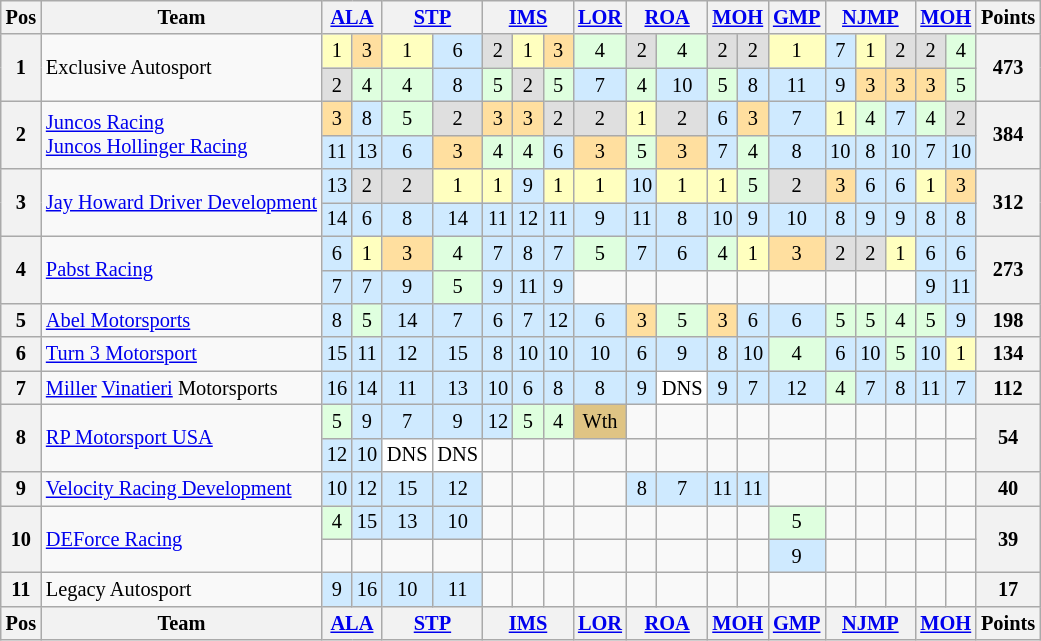<table class="wikitable" style="font-size:85%;">
<tr>
<th>Pos</th>
<th>Team</th>
<th colspan="2"><a href='#'>ALA</a></th>
<th colspan="2"><a href='#'>STP</a></th>
<th colspan="3"><a href='#'>IMS</a></th>
<th><a href='#'>LOR</a></th>
<th colspan="2"><a href='#'>ROA</a></th>
<th colspan="2"><a href='#'>MOH</a></th>
<th><a href='#'>GMP</a></th>
<th colspan="3"><a href='#'>NJMP</a></th>
<th colspan="2"><a href='#'>MOH</a></th>
<th>Points</th>
</tr>
<tr>
<th rowspan="2">1</th>
<td rowspan="2">Exclusive Autosport</td>
<td style="background:#FFFFBF;" align="center">1</td>
<td style="background:#FFDF9F;" align="center">3</td>
<td style="background:#FFFFBF;" align="center">1</td>
<td style="background:#CFEAFF;" align="center">6</td>
<td style="background:#DFDFDF;" align="center">2</td>
<td style="background:#FFFFBF;" align="center">1</td>
<td style="background:#FFDF9F;" align="center">3</td>
<td style="background:#DFFFDF;" align="center">4</td>
<td style="background:#DFDFDF;" align="center">2</td>
<td style="background:#DFFFDF;" align="center">4</td>
<td style="background:#DFDFDF;" align="center">2</td>
<td style="background:#DFDFDF;" align="center">2</td>
<td style="background:#FFFFBF;" align="center">1</td>
<td style="background:#CFEAFF;" align="center">7</td>
<td style="background:#FFFFBF;" align="center">1</td>
<td style="background:#DFDFDF;" align="center">2</td>
<td style="background:#DFDFDF;" align="center">2</td>
<td style="background:#DFFFDF;" align="center">4</td>
<th rowspan="2">473</th>
</tr>
<tr>
<td style="background:#DFDFDF;" align="center">2</td>
<td style="background:#DFFFDF;" align="center">4</td>
<td style="background:#DFFFDF;" align="center">4</td>
<td style="background:#CFEAFF;" align="center">8</td>
<td style="background:#DFFFDF;" align="center">5</td>
<td style="background:#DFDFDF;" align="center">2</td>
<td style="background:#DFFFDF;" align="center">5</td>
<td style="background:#CFEAFF;" align="center">7</td>
<td style="background:#DFFFDF;" align="center">4</td>
<td style="background:#CFEAFF;" align="center">10</td>
<td style="background:#DFFFDF;" align="center">5</td>
<td style="background:#CFEAFF;" align="center">8</td>
<td style="background:#CFEAFF;" align="center">11</td>
<td style="background:#CFEAFF;" align="center">9</td>
<td style="background:#FFDF9F;" align="center">3</td>
<td style="background:#FFDF9F;" align="center">3</td>
<td style="background:#FFDF9F;" align="center">3</td>
<td style="background:#DFFFDF;" align="center">5</td>
</tr>
<tr>
<th rowspan="2">2</th>
<td rowspan="2"><a href='#'>Juncos Racing</a><br><a href='#'>Juncos Hollinger Racing</a></td>
<td style="background:#FFDF9F;" align="center">3</td>
<td style="background:#CFEAFF;" align="center">8</td>
<td style="background:#DFFFDF;" align="center">5</td>
<td style="background:#DFDFDF;" align="center">2</td>
<td style="background:#FFDF9F;" align="center">3</td>
<td style="background:#FFDF9F;" align="center">3</td>
<td style="background:#DFDFDF;" align="center">2</td>
<td style="background:#DFDFDF;" align="center">2</td>
<td style="background:#FFFFBF;" align="center">1</td>
<td style="background:#DFDFDF;" align="center">2</td>
<td style="background:#CFEAFF;" align="center">6</td>
<td style="background:#FFDF9F;" align="center">3</td>
<td style="background:#CFEAFF;" align="center">7</td>
<td style="background:#FFFFBF;" align="center">1</td>
<td style="background:#DFFFDF;" align="center">4</td>
<td style="background:#CFEAFF;" align="center">7</td>
<td style="background:#DFFFDF;" align="center">4</td>
<td style="background:#DFDFDF;" align="center">2</td>
<th rowspan="2">384</th>
</tr>
<tr>
<td style="background:#CFEAFF;" align="center">11</td>
<td style="background:#CFEAFF;" align="center">13</td>
<td style="background:#CFEAFF;" align="center">6</td>
<td style="background:#FFDF9F;" align="center">3</td>
<td style="background:#DFFFDF;" align="center">4</td>
<td style="background:#DFFFDF;" align="center">4</td>
<td style="background:#CFEAFF;" align="center">6</td>
<td style="background:#FFDF9F;" align="center">3</td>
<td style="background:#DFFFDF;" align="center">5</td>
<td style="background:#FFDF9F;" align="center">3</td>
<td style="background:#CFEAFF;" align="center">7</td>
<td style="background:#DFFFDF;" align="center">4</td>
<td style="background:#CFEAFF;" align="center">8</td>
<td style="background:#CFEAFF;" align="center">10</td>
<td style="background:#CFEAFF;" align="center">8</td>
<td style="background:#CFEAFF;" align="center">10</td>
<td style="background:#CFEAFF;" align="center">7</td>
<td style="background:#CFEAFF;" align="center">10</td>
</tr>
<tr>
<th rowspan="2">3</th>
<td rowspan="2"><a href='#'>Jay Howard Driver Development</a></td>
<td style="background:#CFEAFF;" align="center">13</td>
<td style="background:#DFDFDF;" align="center">2</td>
<td style="background:#DFDFDF;" align="center">2</td>
<td style="background:#FFFFBF;" align="center">1</td>
<td style="background:#FFFFBF;" align="center">1</td>
<td style="background:#CFEAFF;" align="center">9</td>
<td style="background:#FFFFBF;" align="center">1</td>
<td style="background:#FFFFBF;" align="center">1</td>
<td style="background:#CFEAFF;" align="center">10</td>
<td style="background:#FFFFBF;" align="center">1</td>
<td style="background:#FFFFBF;" align="center">1</td>
<td style="background:#DFFFDF;" align="center">5</td>
<td style="background:#DFDFDF;" align="center">2</td>
<td style="background:#FFDF9F;" align="center">3</td>
<td style="background:#CFEAFF;" align="center">6</td>
<td style="background:#CFEAFF;" align="center">6</td>
<td style="background:#FFFFBF;" align="center">1</td>
<td style="background:#FFDF9F;" align="center">3</td>
<th rowspan="2">312</th>
</tr>
<tr>
<td style="background:#CFEAFF;" align="center">14</td>
<td style="background:#CFEAFF;" align="center">6</td>
<td style="background:#CFEAFF;" align="center">8</td>
<td style="background:#CFEAFF;" align="center">14</td>
<td style="background:#CFEAFF;" align="center">11</td>
<td style="background:#CFEAFF;" align="center">12</td>
<td style="background:#CFEAFF;" align="center">11</td>
<td style="background:#CFEAFF;" align="center">9</td>
<td style="background:#CFEAFF;" align="center">11</td>
<td style="background:#CFEAFF;" align="center">8</td>
<td style="background:#CFEAFF;" align="center">10</td>
<td style="background:#CFEAFF;" align="center">9</td>
<td style="background:#CFEAFF;" align="center">10</td>
<td style="background:#CFEAFF;" align="center">8</td>
<td style="background:#CFEAFF;" align="center">9</td>
<td style="background:#CFEAFF;" align="center">9</td>
<td style="background:#CFEAFF;" align="center">8</td>
<td style="background:#CFEAFF;" align="center">8</td>
</tr>
<tr>
<th rowspan="2">4</th>
<td rowspan="2"><a href='#'>Pabst Racing</a></td>
<td style="background:#CFEAFF;" align="center">6</td>
<td style="background:#FFFFBF;" align="center">1</td>
<td style="background:#FFDF9F;" align="center">3</td>
<td style="background:#DFFFDF;" align="center">4</td>
<td style="background:#CFEAFF;" align="center">7</td>
<td style="background:#CFEAFF;" align="center">8</td>
<td style="background:#CFEAFF;" align="center">7</td>
<td style="background:#DFFFDF;" align="center">5</td>
<td style="background:#CFEAFF;" align="center">7</td>
<td style="background:#CFEAFF;" align="center">6</td>
<td style="background:#DFFFDF;" align="center">4</td>
<td style="background:#FFFFBF;" align="center">1</td>
<td style="background:#FFDF9F;" align="center">3</td>
<td style="background:#DFDFDF;" align="center">2</td>
<td style="background:#DFDFDF;" align="center">2</td>
<td style="background:#FFFFBF;" align="center">1</td>
<td style="background:#CFEAFF;" align="center">6</td>
<td style="background:#CFEAFF;" align="center">6</td>
<th rowspan="2">273</th>
</tr>
<tr>
<td style="background:#CFEAFF;" align="center">7</td>
<td style="background:#CFEAFF;" align="center">7</td>
<td style="background:#CFEAFF;" align="center">9</td>
<td style="background:#DFFFDF;" align="center">5</td>
<td style="background:#CFEAFF;" align="center">9</td>
<td style="background:#CFEAFF;" align="center">11</td>
<td style="background:#CFEAFF;" align="center">9</td>
<td></td>
<td></td>
<td></td>
<td></td>
<td></td>
<td></td>
<td></td>
<td></td>
<td></td>
<td style="background:#CFEAFF;" align="center">9</td>
<td style="background:#CFEAFF;" align="center">11</td>
</tr>
<tr>
<th>5</th>
<td><a href='#'>Abel Motorsports</a></td>
<td style="background:#CFEAFF;" align="center">8</td>
<td style="background:#DFFFDF;" align="center">5</td>
<td style="background:#CFEAFF;" align="center">14</td>
<td style="background:#CFEAFF;" align="center">7</td>
<td style="background:#CFEAFF;" align="center">6</td>
<td style="background:#CFEAFF;" align="center">7</td>
<td style="background:#CFEAFF;" align="center">12</td>
<td style="background:#CFEAFF;" align="center">6</td>
<td style="background:#FFDF9F;" align="center">3</td>
<td style="background:#DFFFDF;" align="center">5</td>
<td style="background:#FFDF9F;" align="center">3</td>
<td style="background:#CFEAFF;" align="center">6</td>
<td style="background:#CFEAFF;" align="center">6</td>
<td style="background:#DFFFDF;" align="center">5</td>
<td style="background:#DFFFDF;" align="center">5</td>
<td style="background:#DFFFDF;" align="center">4</td>
<td style="background:#DFFFDF;" align="center">5</td>
<td style="background:#CFEAFF;" align="center">9</td>
<th>198</th>
</tr>
<tr>
<th>6</th>
<td><a href='#'>Turn 3 Motorsport</a></td>
<td style="background:#CFEAFF;" align="center">15</td>
<td style="background:#CFEAFF;" align="center">11</td>
<td style="background:#CFEAFF;" align="center">12</td>
<td style="background:#CFEAFF;" align="center">15</td>
<td style="background:#CFEAFF;" align="center">8</td>
<td style="background:#CFEAFF;" align="center">10</td>
<td style="background:#CFEAFF;" align="center">10</td>
<td style="background:#CFEAFF;" align="center">10</td>
<td style="background:#CFEAFF;" align="center">6</td>
<td style="background:#CFEAFF;" align="center">9</td>
<td style="background:#CFEAFF;" align="center">8</td>
<td style="background:#CFEAFF;" align="center">10</td>
<td style="background:#DFFFDF;" align="center">4</td>
<td style="background:#CFEAFF;" align="center">6</td>
<td style="background:#CFEAFF;" align="center">10</td>
<td style="background:#DFFFDF;" align="center">5</td>
<td style="background:#CFEAFF;" align="center">10</td>
<td style="background:#FFFFBF;" align="center">1</td>
<th>134</th>
</tr>
<tr>
<th>7</th>
<td><a href='#'>Miller</a> <a href='#'>Vinatieri</a> Motorsports</td>
<td style="background:#CFEAFF;" align="center">16</td>
<td style="background:#CFEAFF;" align="center">14</td>
<td style="background:#CFEAFF;" align="center">11</td>
<td style="background:#CFEAFF;" align="center">13</td>
<td style="background:#CFEAFF;" align="center">10</td>
<td style="background:#CFEAFF;" align="center">6</td>
<td style="background:#CFEAFF;" align="center">8</td>
<td style="background:#CFEAFF;" align="center">8</td>
<td style="background:#CFEAFF;" align="center">9</td>
<td style="background:#FFFFFF;" align="center">DNS</td>
<td style="background:#CFEAFF;" align="center">9</td>
<td style="background:#CFEAFF;" align="center">7</td>
<td style="background:#CFEAFF;" align="center">12</td>
<td style="background:#DFFFDF;" align="center">4</td>
<td style="background:#CFEAFF;" align="center">7</td>
<td style="background:#CFEAFF;" align="center">8</td>
<td style="background:#CFEAFF;" align="center">11</td>
<td style="background:#CFEAFF;" align="center">7</td>
<th>112</th>
</tr>
<tr>
<th rowspan="2">8</th>
<td rowspan="2"><a href='#'>RP Motorsport USA</a></td>
<td style="background:#DFFFDF;" align="center">5</td>
<td style="background:#CFEAFF;" align="center">9</td>
<td style="background:#CFEAFF;" align="center">7</td>
<td style="background:#CFEAFF;" align="center">9</td>
<td style="background:#CFEAFF;" align="center">12</td>
<td style="background:#DFFFDF;" align="center">5</td>
<td style="background:#DFFFDF;" align="center">4</td>
<td style="background:#DFC484;" align="center">Wth</td>
<td></td>
<td></td>
<td></td>
<td></td>
<td></td>
<td></td>
<td></td>
<td></td>
<td></td>
<td></td>
<th rowspan="2">54</th>
</tr>
<tr>
<td style="background:#CFEAFF;" align="center">12</td>
<td style="background:#CFEAFF;" align="center">10</td>
<td style="background:#FFFFFF;" align="center">DNS</td>
<td style="background:#FFFFFF;" align="center">DNS</td>
<td></td>
<td></td>
<td></td>
<td></td>
<td></td>
<td></td>
<td></td>
<td></td>
<td></td>
<td></td>
<td></td>
<td></td>
<td></td>
<td></td>
</tr>
<tr>
<th>9</th>
<td><a href='#'>Velocity Racing Development</a></td>
<td style="background:#CFEAFF;" align="center">10</td>
<td style="background:#CFEAFF;" align="center">12</td>
<td style="background:#CFEAFF;" align="center">15</td>
<td style="background:#CFEAFF;" align="center">12</td>
<td></td>
<td></td>
<td></td>
<td></td>
<td style="background:#CFEAFF;" align="center">8</td>
<td style="background:#CFEAFF;" align="center">7</td>
<td style="background:#CFEAFF;" align="center">11</td>
<td style="background:#CFEAFF;" align="center">11</td>
<td></td>
<td></td>
<td></td>
<td></td>
<td></td>
<td></td>
<th>40</th>
</tr>
<tr>
<th rowspan="2">10</th>
<td rowspan="2"><a href='#'>DEForce Racing</a></td>
<td style="background:#DFFFDF;" align="center">4</td>
<td style="background:#CFEAFF;" align="center">15</td>
<td style="background:#CFEAFF;" align="center">13</td>
<td style="background:#CFEAFF;" align="center">10</td>
<td></td>
<td></td>
<td></td>
<td></td>
<td></td>
<td></td>
<td></td>
<td></td>
<td style="background:#DFFFDF;" align="center">5</td>
<td></td>
<td></td>
<td></td>
<td></td>
<td></td>
<th rowspan="2">39</th>
</tr>
<tr>
<td></td>
<td></td>
<td></td>
<td></td>
<td></td>
<td></td>
<td></td>
<td></td>
<td></td>
<td></td>
<td></td>
<td></td>
<td style="background:#CFEAFF;" align="center">9</td>
<td></td>
<td></td>
<td></td>
<td></td>
<td></td>
</tr>
<tr>
<th>11</th>
<td>Legacy Autosport</td>
<td style="background:#CFEAFF;" align="center">9</td>
<td style="background:#CFEAFF;" align="center">16</td>
<td style="background:#CFEAFF;" align="center">10</td>
<td style="background:#CFEAFF;" align="center">11</td>
<td></td>
<td></td>
<td></td>
<td></td>
<td></td>
<td></td>
<td></td>
<td></td>
<td></td>
<td></td>
<td></td>
<td></td>
<td></td>
<td></td>
<th>17</th>
</tr>
<tr>
<th>Pos</th>
<th>Team</th>
<th colspan="2"><a href='#'>ALA</a></th>
<th colspan="2"><a href='#'>STP</a></th>
<th colspan="3"><a href='#'>IMS</a></th>
<th><a href='#'>LOR</a></th>
<th colspan="2"><a href='#'>ROA</a></th>
<th colspan="2"><a href='#'>MOH</a></th>
<th><a href='#'>GMP</a></th>
<th colspan="3"><a href='#'>NJMP</a></th>
<th colspan="2"><a href='#'>MOH</a></th>
<th>Points</th>
</tr>
</table>
